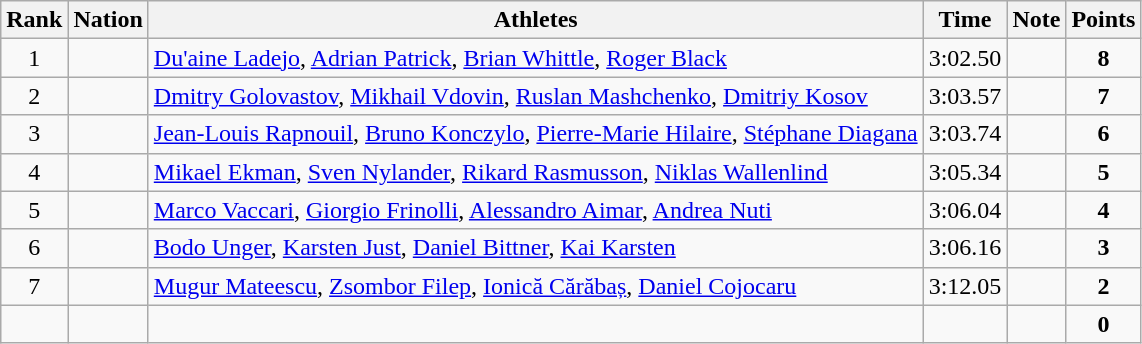<table class="wikitable sortable" style="text-align:center">
<tr>
<th>Rank</th>
<th>Nation</th>
<th>Athletes</th>
<th>Time</th>
<th>Note</th>
<th>Points</th>
</tr>
<tr>
<td>1</td>
<td align=left></td>
<td align=left><a href='#'>Du'aine Ladejo</a>, <a href='#'>Adrian Patrick</a>, <a href='#'>Brian Whittle</a>, <a href='#'>Roger Black</a></td>
<td>3:02.50</td>
<td></td>
<td><strong>8</strong></td>
</tr>
<tr>
<td>2</td>
<td align=left></td>
<td align=left><a href='#'>Dmitry Golovastov</a>, <a href='#'>Mikhail Vdovin</a>, <a href='#'>Ruslan Mashchenko</a>, <a href='#'>Dmitriy Kosov</a></td>
<td>3:03.57</td>
<td></td>
<td><strong>7</strong></td>
</tr>
<tr>
<td>3</td>
<td align=left></td>
<td align=left><a href='#'>Jean-Louis Rapnouil</a>, <a href='#'>Bruno Konczylo</a>, <a href='#'>Pierre-Marie Hilaire</a>, <a href='#'>Stéphane Diagana</a></td>
<td>3:03.74</td>
<td></td>
<td><strong>6</strong></td>
</tr>
<tr>
<td>4</td>
<td align=left></td>
<td align=left><a href='#'>Mikael Ekman</a>, <a href='#'>Sven Nylander</a>, <a href='#'>Rikard Rasmusson</a>, <a href='#'>Niklas Wallenlind</a></td>
<td>3:05.34</td>
<td></td>
<td><strong>5</strong></td>
</tr>
<tr>
<td>5</td>
<td align=left></td>
<td align=left><a href='#'>Marco Vaccari</a>, <a href='#'>Giorgio Frinolli</a>, <a href='#'>Alessandro Aimar</a>, <a href='#'>Andrea Nuti</a></td>
<td>3:06.04</td>
<td></td>
<td><strong>4</strong></td>
</tr>
<tr>
<td>6</td>
<td align=left></td>
<td align=left><a href='#'>Bodo Unger</a>, <a href='#'>Karsten Just</a>, <a href='#'>Daniel Bittner</a>, <a href='#'>Kai Karsten</a></td>
<td>3:06.16</td>
<td></td>
<td><strong>3</strong></td>
</tr>
<tr>
<td>7</td>
<td align=left></td>
<td align=left><a href='#'>Mugur Mateescu</a>, <a href='#'>Zsombor Filep</a>, <a href='#'>Ionică Cărăbaș</a>, <a href='#'>Daniel Cojocaru</a></td>
<td>3:12.05</td>
<td></td>
<td><strong>2</strong></td>
</tr>
<tr>
<td></td>
<td align=left></td>
<td align=left></td>
<td></td>
<td></td>
<td><strong>0</strong></td>
</tr>
</table>
